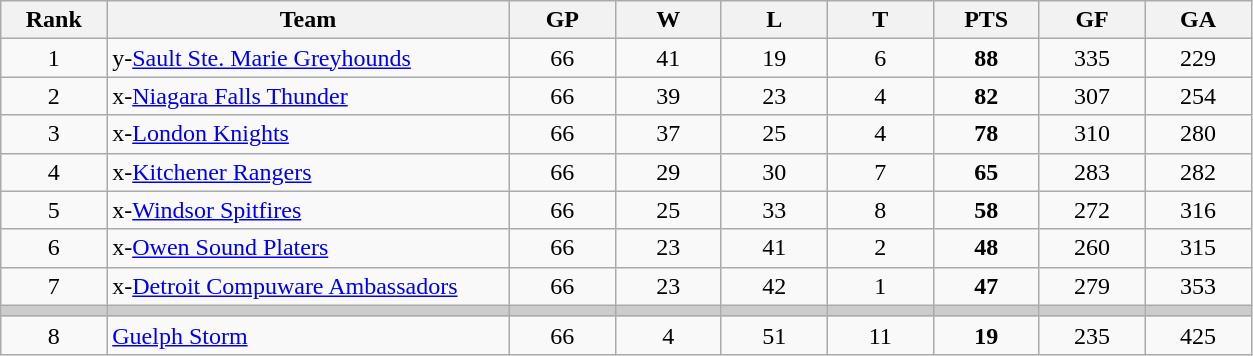<table class="wikitable sortable" style="text-align:center">
<tr>
<th width="7.5%">Rank</th>
<th width="28.5%">Team</th>
<th width="7.5%">GP</th>
<th width="7.5%">W</th>
<th width="7.5%">L</th>
<th width="7.5%">T</th>
<th width="7.5%">PTS</th>
<th width="7.5%">GF</th>
<th width="7.5%">GA</th>
</tr>
<tr>
<td>1</td>
<td align=left>y-<a href='#'>Sault Ste. Marie Greyhounds</a></td>
<td>66</td>
<td>41</td>
<td>19</td>
<td>6</td>
<td><strong>88</strong></td>
<td>335</td>
<td>229</td>
</tr>
<tr>
<td>2</td>
<td align=left>x-<a href='#'>Niagara Falls Thunder</a></td>
<td>66</td>
<td>39</td>
<td>23</td>
<td>4</td>
<td><strong>82</strong></td>
<td>307</td>
<td>254</td>
</tr>
<tr>
<td>3</td>
<td align=left>x-<a href='#'>London Knights</a></td>
<td>66</td>
<td>37</td>
<td>25</td>
<td>4</td>
<td><strong>78</strong></td>
<td>310</td>
<td>280</td>
</tr>
<tr>
<td>4</td>
<td align=left>x-<a href='#'>Kitchener Rangers</a></td>
<td>66</td>
<td>29</td>
<td>30</td>
<td>7</td>
<td><strong>65</strong></td>
<td>283</td>
<td>282</td>
</tr>
<tr>
<td>5</td>
<td align=left>x-<a href='#'>Windsor Spitfires</a></td>
<td>66</td>
<td>25</td>
<td>33</td>
<td>8</td>
<td><strong>58</strong></td>
<td>272</td>
<td>316</td>
</tr>
<tr>
<td>6</td>
<td align=left>x-<a href='#'>Owen Sound Platers</a></td>
<td>66</td>
<td>23</td>
<td>41</td>
<td>2</td>
<td><strong>48</strong></td>
<td>260</td>
<td>315</td>
</tr>
<tr>
<td>7</td>
<td align=left>x-<a href='#'>Detroit Compuware Ambassadors</a></td>
<td>66</td>
<td>23</td>
<td>42</td>
<td>1</td>
<td><strong>47</strong></td>
<td>279</td>
<td>353</td>
</tr>
<tr style="background-color:#cccccc;">
<td></td>
<td></td>
<td></td>
<td></td>
<td></td>
<td></td>
<td></td>
<td></td>
<td></td>
</tr>
<tr>
<td>8</td>
<td align=left><a href='#'>Guelph Storm</a></td>
<td>66</td>
<td>4</td>
<td>51</td>
<td>11</td>
<td><strong>19</strong></td>
<td>235</td>
<td>425</td>
</tr>
</table>
